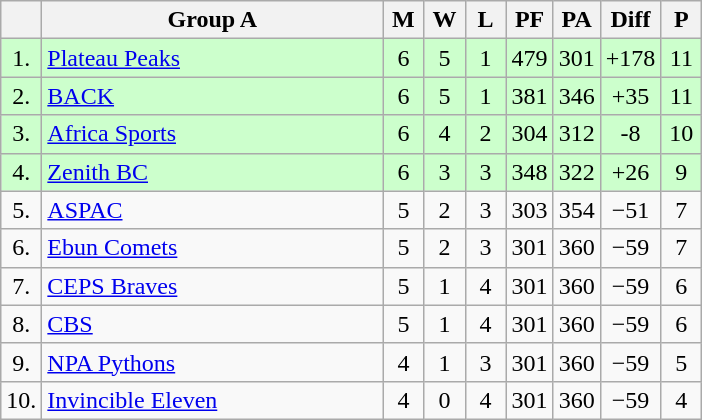<table class="wikitable" style="text-align:center">
<tr>
<th width=15></th>
<th width=220>Group A</th>
<th width=20>M</th>
<th width=20>W</th>
<th width=20>L</th>
<th width=20>PF</th>
<th width=20>PA</th>
<th width=30>Diff</th>
<th width=20>P</th>
</tr>
<tr style="background: #ccffcc;">
<td>1.</td>
<td align=left> <a href='#'>Plateau Peaks</a></td>
<td>6</td>
<td>5</td>
<td>1</td>
<td>479</td>
<td>301</td>
<td>+178</td>
<td>11</td>
</tr>
<tr style="background: #ccffcc;">
<td>2.</td>
<td align=left> <a href='#'>BACK</a></td>
<td>6</td>
<td>5</td>
<td>1</td>
<td>381</td>
<td>346</td>
<td>+35</td>
<td>11</td>
</tr>
<tr style="background: #ccffcc;">
<td>3.</td>
<td align=left> <a href='#'>Africa Sports</a></td>
<td>6</td>
<td>4</td>
<td>2</td>
<td>304</td>
<td>312</td>
<td>-8</td>
<td>10</td>
</tr>
<tr style="background: #ccffcc;">
<td>4.</td>
<td align=left> <a href='#'>Zenith BC</a></td>
<td>6</td>
<td>3</td>
<td>3</td>
<td>348</td>
<td>322</td>
<td>+26</td>
<td>9</td>
</tr>
<tr>
<td>5.</td>
<td align=left> <a href='#'>ASPAC</a></td>
<td>5</td>
<td>2</td>
<td>3</td>
<td>303</td>
<td>354</td>
<td>−51</td>
<td>7</td>
</tr>
<tr>
<td>6.</td>
<td align=left> <a href='#'>Ebun Comets</a></td>
<td>5</td>
<td>2</td>
<td>3</td>
<td>301</td>
<td>360</td>
<td>−59</td>
<td>7</td>
</tr>
<tr>
<td>7.</td>
<td align=left> <a href='#'>CEPS Braves</a></td>
<td>5</td>
<td>1</td>
<td>4</td>
<td>301</td>
<td>360</td>
<td>−59</td>
<td>6</td>
</tr>
<tr>
<td>8.</td>
<td align=left> <a href='#'>CBS</a></td>
<td>5</td>
<td>1</td>
<td>4</td>
<td>301</td>
<td>360</td>
<td>−59</td>
<td>6</td>
</tr>
<tr>
<td>9.</td>
<td align=left> <a href='#'>NPA Pythons</a></td>
<td>4</td>
<td>1</td>
<td>3</td>
<td>301</td>
<td>360</td>
<td>−59</td>
<td>5</td>
</tr>
<tr>
<td>10.</td>
<td align=left> <a href='#'>Invincible Eleven</a></td>
<td>4</td>
<td>0</td>
<td>4</td>
<td>301</td>
<td>360</td>
<td>−59</td>
<td>4</td>
</tr>
</table>
